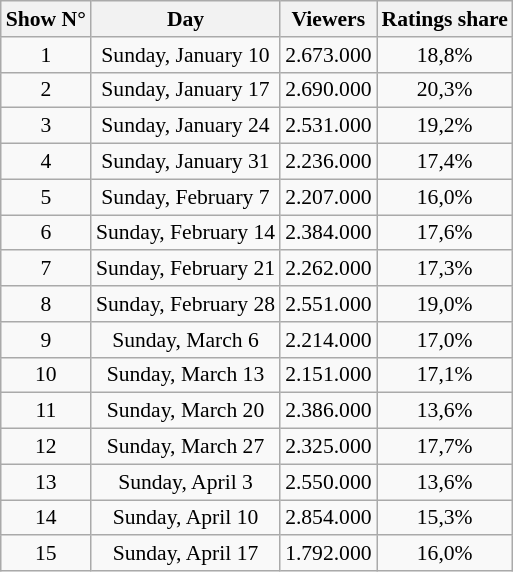<table class="wikitable sortable centre" style="text-align:center;font-size:90%">
<tr>
<th>Show N°</th>
<th>Day</th>
<th>Viewers</th>
<th>Ratings share</th>
</tr>
<tr>
<td>1</td>
<td>Sunday, January 10</td>
<td>2.673.000</td>
<td>18,8%</td>
</tr>
<tr>
<td>2</td>
<td>Sunday, January 17</td>
<td>2.690.000</td>
<td>20,3%</td>
</tr>
<tr>
<td>3</td>
<td>Sunday, January 24</td>
<td>2.531.000</td>
<td>19,2%</td>
</tr>
<tr>
<td>4</td>
<td>Sunday, January 31</td>
<td>2.236.000</td>
<td>17,4%</td>
</tr>
<tr>
<td>5</td>
<td>Sunday, February 7</td>
<td>2.207.000</td>
<td>16,0%</td>
</tr>
<tr>
<td>6</td>
<td>Sunday, February 14</td>
<td>2.384.000</td>
<td>17,6%</td>
</tr>
<tr>
<td>7</td>
<td>Sunday, February 21</td>
<td>2.262.000</td>
<td>17,3%</td>
</tr>
<tr>
<td>8</td>
<td>Sunday, February 28</td>
<td>2.551.000</td>
<td>19,0%</td>
</tr>
<tr>
<td>9</td>
<td>Sunday, March 6</td>
<td>2.214.000</td>
<td>17,0%</td>
</tr>
<tr>
<td>10</td>
<td>Sunday, March 13</td>
<td>2.151.000</td>
<td>17,1%</td>
</tr>
<tr>
<td>11</td>
<td>Sunday, March 20</td>
<td>2.386.000</td>
<td>13,6%</td>
</tr>
<tr>
<td>12</td>
<td>Sunday, March 27</td>
<td>2.325.000</td>
<td>17,7%</td>
</tr>
<tr>
<td>13</td>
<td>Sunday, April 3</td>
<td>2.550.000</td>
<td>13,6%</td>
</tr>
<tr>
<td>14</td>
<td>Sunday, April 10</td>
<td>2.854.000</td>
<td>15,3%</td>
</tr>
<tr>
<td>15</td>
<td>Sunday, April 17</td>
<td>1.792.000</td>
<td>16,0%</td>
</tr>
</table>
